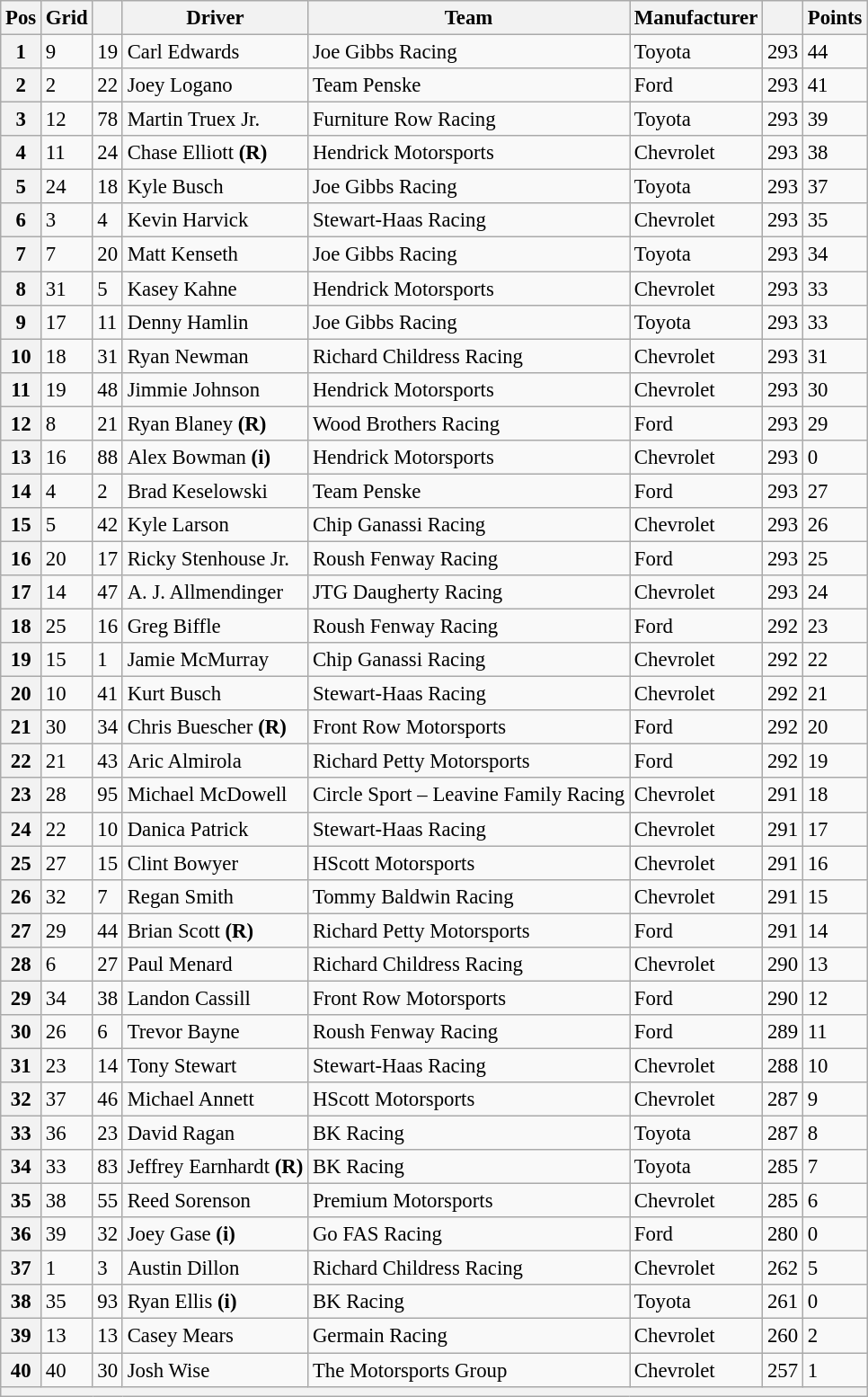<table class="wikitable" style="font-size:95%">
<tr>
<th>Pos</th>
<th>Grid</th>
<th></th>
<th>Driver</th>
<th>Team</th>
<th>Manufacturer</th>
<th></th>
<th>Points</th>
</tr>
<tr>
<th>1</th>
<td>9</td>
<td>19</td>
<td>Carl Edwards</td>
<td>Joe Gibbs Racing</td>
<td>Toyota</td>
<td>293</td>
<td>44</td>
</tr>
<tr>
<th>2</th>
<td>2</td>
<td>22</td>
<td>Joey Logano</td>
<td>Team Penske</td>
<td>Ford</td>
<td>293</td>
<td>41</td>
</tr>
<tr>
<th>3</th>
<td>12</td>
<td>78</td>
<td>Martin Truex Jr.</td>
<td>Furniture Row Racing</td>
<td>Toyota</td>
<td>293</td>
<td>39</td>
</tr>
<tr>
<th>4</th>
<td>11</td>
<td>24</td>
<td>Chase Elliott <strong>(R)</strong></td>
<td>Hendrick Motorsports</td>
<td>Chevrolet</td>
<td>293</td>
<td>38</td>
</tr>
<tr>
<th>5</th>
<td>24</td>
<td>18</td>
<td>Kyle Busch</td>
<td>Joe Gibbs Racing</td>
<td>Toyota</td>
<td>293</td>
<td>37</td>
</tr>
<tr>
<th>6</th>
<td>3</td>
<td>4</td>
<td>Kevin Harvick</td>
<td>Stewart-Haas Racing</td>
<td>Chevrolet</td>
<td>293</td>
<td>35</td>
</tr>
<tr>
<th>7</th>
<td>7</td>
<td>20</td>
<td>Matt Kenseth</td>
<td>Joe Gibbs Racing</td>
<td>Toyota</td>
<td>293</td>
<td>34</td>
</tr>
<tr>
<th>8</th>
<td>31</td>
<td>5</td>
<td>Kasey Kahne</td>
<td>Hendrick Motorsports</td>
<td>Chevrolet</td>
<td>293</td>
<td>33</td>
</tr>
<tr>
<th>9</th>
<td>17</td>
<td>11</td>
<td>Denny Hamlin</td>
<td>Joe Gibbs Racing</td>
<td>Toyota</td>
<td>293</td>
<td>33</td>
</tr>
<tr>
<th>10</th>
<td>18</td>
<td>31</td>
<td>Ryan Newman</td>
<td>Richard Childress Racing</td>
<td>Chevrolet</td>
<td>293</td>
<td>31</td>
</tr>
<tr>
<th>11</th>
<td>19</td>
<td>48</td>
<td>Jimmie Johnson</td>
<td>Hendrick Motorsports</td>
<td>Chevrolet</td>
<td>293</td>
<td>30</td>
</tr>
<tr>
<th>12</th>
<td>8</td>
<td>21</td>
<td>Ryan Blaney <strong>(R)</strong></td>
<td>Wood Brothers Racing</td>
<td>Ford</td>
<td>293</td>
<td>29</td>
</tr>
<tr>
<th>13</th>
<td>16</td>
<td>88</td>
<td>Alex Bowman <strong>(i)</strong></td>
<td>Hendrick Motorsports</td>
<td>Chevrolet</td>
<td>293</td>
<td>0</td>
</tr>
<tr>
<th>14</th>
<td>4</td>
<td>2</td>
<td>Brad Keselowski</td>
<td>Team Penske</td>
<td>Ford</td>
<td>293</td>
<td>27</td>
</tr>
<tr>
<th>15</th>
<td>5</td>
<td>42</td>
<td>Kyle Larson</td>
<td>Chip Ganassi Racing</td>
<td>Chevrolet</td>
<td>293</td>
<td>26</td>
</tr>
<tr>
<th>16</th>
<td>20</td>
<td>17</td>
<td>Ricky Stenhouse Jr.</td>
<td>Roush Fenway Racing</td>
<td>Ford</td>
<td>293</td>
<td>25</td>
</tr>
<tr>
<th>17</th>
<td>14</td>
<td>47</td>
<td>A. J. Allmendinger</td>
<td>JTG Daugherty Racing</td>
<td>Chevrolet</td>
<td>293</td>
<td>24</td>
</tr>
<tr>
<th>18</th>
<td>25</td>
<td>16</td>
<td>Greg Biffle</td>
<td>Roush Fenway Racing</td>
<td>Ford</td>
<td>292</td>
<td>23</td>
</tr>
<tr>
<th>19</th>
<td>15</td>
<td>1</td>
<td>Jamie McMurray</td>
<td>Chip Ganassi Racing</td>
<td>Chevrolet</td>
<td>292</td>
<td>22</td>
</tr>
<tr>
<th>20</th>
<td>10</td>
<td>41</td>
<td>Kurt Busch</td>
<td>Stewart-Haas Racing</td>
<td>Chevrolet</td>
<td>292</td>
<td>21</td>
</tr>
<tr>
<th>21</th>
<td>30</td>
<td>34</td>
<td>Chris Buescher <strong>(R)</strong></td>
<td>Front Row Motorsports</td>
<td>Ford</td>
<td>292</td>
<td>20</td>
</tr>
<tr>
<th>22</th>
<td>21</td>
<td>43</td>
<td>Aric Almirola</td>
<td>Richard Petty Motorsports</td>
<td>Ford</td>
<td>292</td>
<td>19</td>
</tr>
<tr>
<th>23</th>
<td>28</td>
<td>95</td>
<td>Michael McDowell</td>
<td>Circle Sport – Leavine Family Racing</td>
<td>Chevrolet</td>
<td>291</td>
<td>18</td>
</tr>
<tr>
<th>24</th>
<td>22</td>
<td>10</td>
<td>Danica Patrick</td>
<td>Stewart-Haas Racing</td>
<td>Chevrolet</td>
<td>291</td>
<td>17</td>
</tr>
<tr>
<th>25</th>
<td>27</td>
<td>15</td>
<td>Clint Bowyer</td>
<td>HScott Motorsports</td>
<td>Chevrolet</td>
<td>291</td>
<td>16</td>
</tr>
<tr>
<th>26</th>
<td>32</td>
<td>7</td>
<td>Regan Smith</td>
<td>Tommy Baldwin Racing</td>
<td>Chevrolet</td>
<td>291</td>
<td>15</td>
</tr>
<tr>
<th>27</th>
<td>29</td>
<td>44</td>
<td>Brian Scott <strong>(R)</strong></td>
<td>Richard Petty Motorsports</td>
<td>Ford</td>
<td>291</td>
<td>14</td>
</tr>
<tr>
<th>28</th>
<td>6</td>
<td>27</td>
<td>Paul Menard</td>
<td>Richard Childress Racing</td>
<td>Chevrolet</td>
<td>290</td>
<td>13</td>
</tr>
<tr>
<th>29</th>
<td>34</td>
<td>38</td>
<td>Landon Cassill</td>
<td>Front Row Motorsports</td>
<td>Ford</td>
<td>290</td>
<td>12</td>
</tr>
<tr>
<th>30</th>
<td>26</td>
<td>6</td>
<td>Trevor Bayne</td>
<td>Roush Fenway Racing</td>
<td>Ford</td>
<td>289</td>
<td>11</td>
</tr>
<tr>
<th>31</th>
<td>23</td>
<td>14</td>
<td>Tony Stewart</td>
<td>Stewart-Haas Racing</td>
<td>Chevrolet</td>
<td>288</td>
<td>10</td>
</tr>
<tr>
<th>32</th>
<td>37</td>
<td>46</td>
<td>Michael Annett</td>
<td>HScott Motorsports</td>
<td>Chevrolet</td>
<td>287</td>
<td>9</td>
</tr>
<tr>
<th>33</th>
<td>36</td>
<td>23</td>
<td>David Ragan</td>
<td>BK Racing</td>
<td>Toyota</td>
<td>287</td>
<td>8</td>
</tr>
<tr>
<th>34</th>
<td>33</td>
<td>83</td>
<td>Jeffrey Earnhardt <strong>(R)</strong></td>
<td>BK Racing</td>
<td>Toyota</td>
<td>285</td>
<td>7</td>
</tr>
<tr>
<th>35</th>
<td>38</td>
<td>55</td>
<td>Reed Sorenson</td>
<td>Premium Motorsports</td>
<td>Chevrolet</td>
<td>285</td>
<td>6</td>
</tr>
<tr>
<th>36</th>
<td>39</td>
<td>32</td>
<td>Joey Gase <strong>(i)</strong></td>
<td>Go FAS Racing</td>
<td>Ford</td>
<td>280</td>
<td>0</td>
</tr>
<tr>
<th>37</th>
<td>1</td>
<td>3</td>
<td>Austin Dillon</td>
<td>Richard Childress Racing</td>
<td>Chevrolet</td>
<td>262</td>
<td>5</td>
</tr>
<tr>
<th>38</th>
<td>35</td>
<td>93</td>
<td>Ryan Ellis <strong>(i)</strong></td>
<td>BK Racing</td>
<td>Toyota</td>
<td>261</td>
<td>0</td>
</tr>
<tr>
<th>39</th>
<td>13</td>
<td>13</td>
<td>Casey Mears</td>
<td>Germain Racing</td>
<td>Chevrolet</td>
<td>260</td>
<td>2</td>
</tr>
<tr>
<th>40</th>
<td>40</td>
<td>30</td>
<td>Josh Wise</td>
<td>The Motorsports Group</td>
<td>Chevrolet</td>
<td>257</td>
<td>1</td>
</tr>
<tr>
<th colspan="8"></th>
</tr>
</table>
